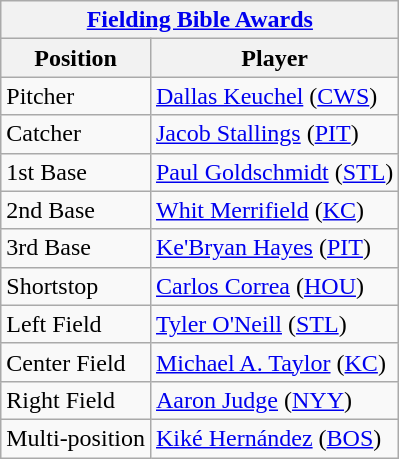<table class="wikitable">
<tr>
<th colspan="9"><a href='#'>Fielding Bible Awards</a></th>
</tr>
<tr>
<th>Position</th>
<th>Player</th>
</tr>
<tr>
<td>Pitcher</td>
<td><a href='#'>Dallas Keuchel</a> (<a href='#'>CWS</a>)</td>
</tr>
<tr>
<td>Catcher</td>
<td><a href='#'>Jacob Stallings</a> (<a href='#'>PIT</a>)</td>
</tr>
<tr>
<td>1st Base</td>
<td><a href='#'>Paul Goldschmidt</a> (<a href='#'>STL</a>)</td>
</tr>
<tr>
<td>2nd Base</td>
<td><a href='#'>Whit Merrifield</a> (<a href='#'>KC</a>)</td>
</tr>
<tr>
<td>3rd Base</td>
<td><a href='#'>Ke'Bryan Hayes</a> (<a href='#'>PIT</a>)</td>
</tr>
<tr>
<td>Shortstop</td>
<td><a href='#'>Carlos Correa</a> (<a href='#'>HOU</a>)</td>
</tr>
<tr>
<td>Left Field</td>
<td><a href='#'>Tyler O'Neill</a> (<a href='#'>STL</a>)</td>
</tr>
<tr>
<td>Center Field</td>
<td><a href='#'>Michael A. Taylor</a> (<a href='#'>KC</a>)</td>
</tr>
<tr>
<td>Right Field</td>
<td><a href='#'>Aaron Judge</a> (<a href='#'>NYY</a>)</td>
</tr>
<tr>
<td>Multi-position</td>
<td><a href='#'>Kiké Hernández</a> (<a href='#'>BOS</a>)</td>
</tr>
</table>
